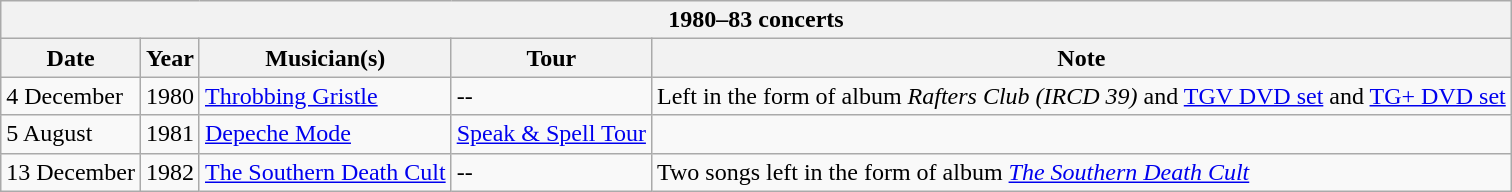<table class="wikitable collapsible collapsed">
<tr>
<th colspan=5>1980–83 concerts</th>
</tr>
<tr>
<th>Date</th>
<th>Year</th>
<th>Musician(s)</th>
<th>Tour</th>
<th>Note</th>
</tr>
<tr>
<td>4 December</td>
<td>1980</td>
<td><a href='#'>Throbbing Gristle</a></td>
<td>--</td>
<td>Left in the form of album <em>Rafters Club (IRCD 39)</em> and <a href='#'>TGV DVD set</a> and <a href='#'>TG+ DVD set</a></td>
</tr>
<tr>
<td>5 August</td>
<td>1981</td>
<td><a href='#'>Depeche Mode</a></td>
<td><a href='#'>Speak & Spell Tour</a></td>
</tr>
<tr>
<td>13 December</td>
<td>1982</td>
<td><a href='#'>The Southern Death Cult</a></td>
<td>--</td>
<td>Two songs left in the form of album <em><a href='#'>The Southern Death Cult</a></em></td>
</tr>
</table>
